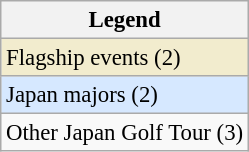<table class="wikitable" style="font-size:95%;">
<tr>
<th>Legend</th>
</tr>
<tr style="background:#f2ecce;">
<td>Flagship events (2)</td>
</tr>
<tr style="background:#D6E8FF;">
<td>Japan majors (2)</td>
</tr>
<tr>
<td>Other Japan Golf Tour (3)</td>
</tr>
</table>
